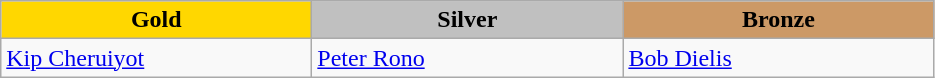<table class="wikitable" style="text-align:left">
<tr align="center">
<td width=200 bgcolor=gold><strong>Gold</strong></td>
<td width=200 bgcolor=silver><strong>Silver</strong></td>
<td width=200 bgcolor=CC9966><strong>Bronze</strong></td>
</tr>
<tr>
<td><a href='#'>Kip Cheruiyot</a><br><em></em></td>
<td><a href='#'>Peter Rono</a><br><em></em></td>
<td><a href='#'>Bob Dielis</a><br><em></em></td>
</tr>
</table>
